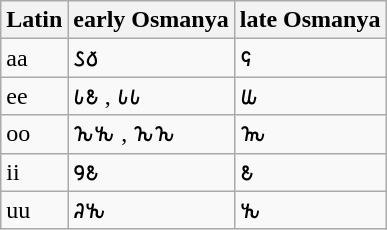<table class="wikitable">
<tr>
<th>Latin</th>
<th>early Osmanya</th>
<th>late Osmanya</th>
</tr>
<tr>
<td>aa</td>
<td>𐒖𐒀 </td>
<td>𐒛 </td>
</tr>
<tr>
<td>ee</td>
<td>𐒗𐒕 , 𐒗𐒗 </td>
<td>𐒜 </td>
</tr>
<tr>
<td>oo</td>
<td>𐒙𐒓 , 𐒙𐒙 </td>
<td>𐒝 </td>
</tr>
<tr>
<td>ii</td>
<td>𐒘𐒕 </td>
<td>𐒕 </td>
</tr>
<tr>
<td>uu</td>
<td>𐒚𐒓 </td>
<td>𐒓 </td>
</tr>
</table>
